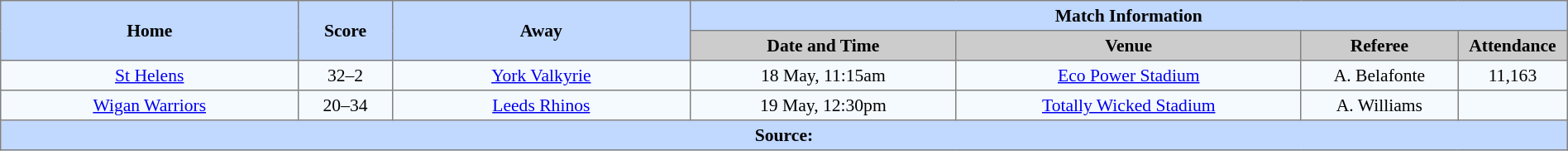<table border=1 style="border-collapse:collapse; font-size:90%; text-align:center"; cellpadding=3 cellspacing=0 width=100%>
<tr bgcolor="#c1d8ff">
<th rowspan=2 width=19%>Home</th>
<th rowspan=2 width=6%>Score</th>
<th rowspan=2 width=19%>Away</th>
<th colspan=4>Match Information</th>
</tr>
<tr bgcolor="#cccccc">
<th width=17%>Date and Time</th>
<th width=22%>Venue</th>
<th width=10%>Referee</th>
<th width=7%>Attendance</th>
</tr>
<tr bgcolor=#f5faff>
<td><a href='#'>St Helens</a></td>
<td>32–2</td>
<td><a href='#'>York Valkyrie</a></td>
<td>18 May, 11:15am</td>
<td><a href='#'>Eco Power Stadium</a></td>
<td>A. Belafonte</td>
<td>11,163</td>
</tr>
<tr bgcolor=#f5faff>
<td><a href='#'>Wigan Warriors</a></td>
<td>20–34</td>
<td><a href='#'>Leeds Rhinos</a></td>
<td>19 May, 12:30pm</td>
<td><a href='#'>Totally Wicked Stadium</a></td>
<td>A. Williams</td>
<td></td>
</tr>
<tr style="background:#c1d8ff;">
<th colspan=8>Source:</th>
</tr>
</table>
